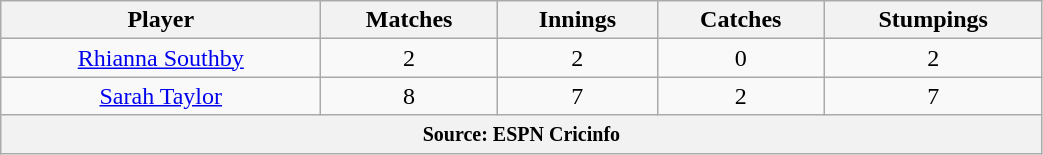<table class="wikitable" style="text-align:center; width:55%;">
<tr>
<th>Player</th>
<th>Matches</th>
<th>Innings</th>
<th>Catches</th>
<th>Stumpings</th>
</tr>
<tr>
<td><a href='#'>Rhianna Southby</a></td>
<td>2</td>
<td>2</td>
<td>0</td>
<td>2</td>
</tr>
<tr>
<td><a href='#'>Sarah Taylor</a></td>
<td>8</td>
<td>7</td>
<td>2</td>
<td>7</td>
</tr>
<tr>
<th colspan="5"><small>Source: ESPN Cricinfo </small></th>
</tr>
</table>
